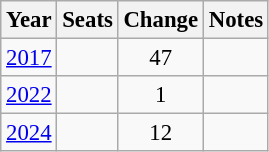<table class="wikitable" style="font-size:95%;text-align:center;">
<tr>
<th>Year</th>
<th>Seats</th>
<th>Change</th>
<th>Notes</th>
</tr>
<tr>
<td><a href='#'>2017</a></td>
<td></td>
<td> 47</td>
<td></td>
</tr>
<tr>
<td><a href='#'>2022</a></td>
<td></td>
<td> 1</td>
<td></td>
</tr>
<tr>
<td><a href='#'>2024</a></td>
<td></td>
<td> 12</td>
<td></td>
</tr>
</table>
